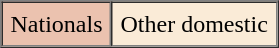<table border=1 cellpadding=5 cellspacing=0>
<tr>
<td bgcolor=#EBC2AF>Nationals</td>
<td bgcolor=#FAEBD7>Other domestic</td>
</tr>
</table>
